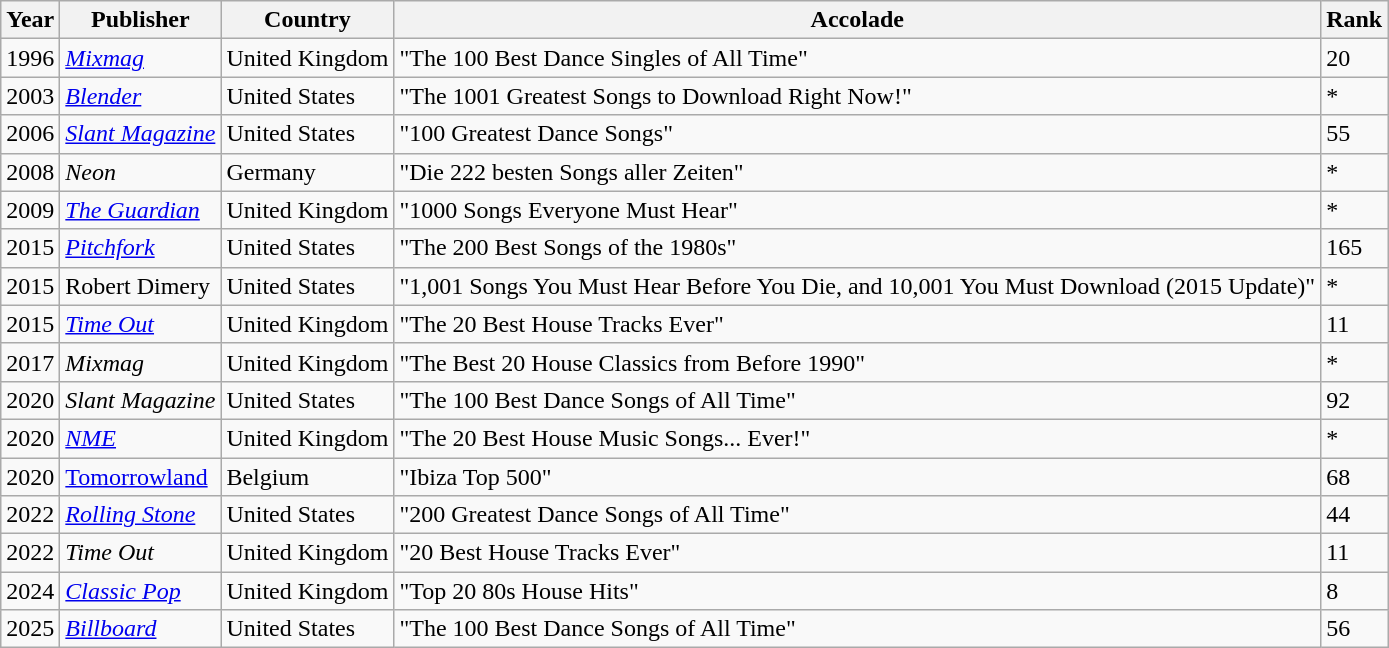<table class="wikitable sortable">
<tr>
<th>Year</th>
<th>Publisher</th>
<th>Country</th>
<th>Accolade</th>
<th>Rank</th>
</tr>
<tr>
<td>1996</td>
<td><em><a href='#'>Mixmag</a></em></td>
<td>United Kingdom</td>
<td>"The 100 Best Dance Singles of All Time"</td>
<td>20</td>
</tr>
<tr>
<td>2003</td>
<td><em><a href='#'>Blender</a></em></td>
<td>United States</td>
<td>"The 1001 Greatest Songs to Download Right Now!"</td>
<td>*</td>
</tr>
<tr>
<td>2006</td>
<td><em><a href='#'>Slant Magazine</a></em></td>
<td>United States</td>
<td>"100 Greatest Dance Songs"</td>
<td>55</td>
</tr>
<tr>
<td>2008</td>
<td><em>Neon</em></td>
<td>Germany</td>
<td>"Die 222 besten Songs aller Zeiten"</td>
<td>*</td>
</tr>
<tr>
<td>2009</td>
<td><em><a href='#'>The Guardian</a></em></td>
<td>United Kingdom</td>
<td>"1000 Songs Everyone Must Hear"</td>
<td>*</td>
</tr>
<tr>
<td>2015</td>
<td><em><a href='#'>Pitchfork</a></em></td>
<td>United States</td>
<td>"The 200 Best Songs of the 1980s"</td>
<td>165</td>
</tr>
<tr>
<td>2015</td>
<td>Robert Dimery</td>
<td>United States</td>
<td>"1,001 Songs You Must Hear Before You Die, and 10,001 You Must Download (2015 Update)"</td>
<td>*</td>
</tr>
<tr>
<td>2015</td>
<td><em><a href='#'>Time Out</a></em></td>
<td>United Kingdom</td>
<td>"The 20 Best House Tracks Ever"</td>
<td>11</td>
</tr>
<tr>
<td>2017</td>
<td><em>Mixmag</em></td>
<td>United Kingdom</td>
<td>"The Best 20 House Classics from Before 1990"</td>
<td>*</td>
</tr>
<tr>
<td>2020</td>
<td><em>Slant Magazine</em></td>
<td>United States</td>
<td>"The 100 Best Dance Songs of All Time"</td>
<td>92</td>
</tr>
<tr>
<td>2020</td>
<td><em><a href='#'>NME</a></em></td>
<td>United Kingdom</td>
<td>"The 20 Best House Music Songs... Ever!"</td>
<td>*</td>
</tr>
<tr>
<td>2020</td>
<td><a href='#'>Tomorrowland</a></td>
<td>Belgium</td>
<td>"Ibiza Top 500"</td>
<td>68</td>
</tr>
<tr>
<td>2022</td>
<td><em><a href='#'>Rolling Stone</a></em></td>
<td>United States</td>
<td>"200 Greatest Dance Songs of All Time"</td>
<td>44</td>
</tr>
<tr>
<td>2022</td>
<td><em>Time Out</em></td>
<td>United Kingdom</td>
<td>"20 Best House Tracks Ever"</td>
<td>11</td>
</tr>
<tr>
<td>2024</td>
<td><em><a href='#'>Classic Pop</a></em></td>
<td>United Kingdom</td>
<td>"Top 20 80s House Hits"</td>
<td>8</td>
</tr>
<tr>
<td>2025</td>
<td><em><a href='#'>Billboard</a></em></td>
<td>United States</td>
<td>"The 100 Best Dance Songs of All Time"</td>
<td>56</td>
</tr>
</table>
